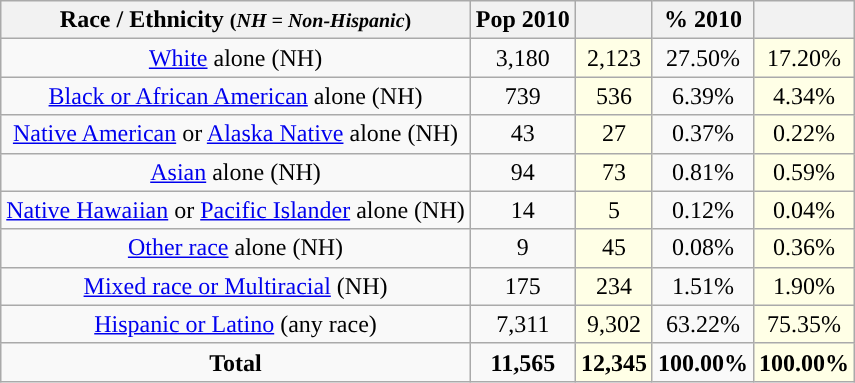<table class="wikitable" style="text-align:center;">
<tr>
<th>Race / Ethnicity <small>(<em>NH = Non-Hispanic</em>)</small></th>
<th>Pop 2010</th>
<th></th>
<th>% 2010</th>
<th></th>
</tr>
<tr>
<td><a href='#'>White</a> alone (NH)</td>
<td>3,180</td>
<td style='background: #ffffe6;'>2,123</td>
<td>27.50%</td>
<td style='background: #ffffe6;'>17.20%</td>
</tr>
<tr>
<td><a href='#'>Black or African American</a> alone (NH)</td>
<td>739</td>
<td style='background: #ffffe6;'>536</td>
<td>6.39%</td>
<td style='background: #ffffe6;'>4.34%</td>
</tr>
<tr>
<td><a href='#'>Native American</a> or <a href='#'>Alaska Native</a> alone (NH)</td>
<td>43</td>
<td style='background: #ffffe6;'>27</td>
<td>0.37%</td>
<td style='background: #ffffe6;'>0.22%</td>
</tr>
<tr>
<td><a href='#'>Asian</a> alone (NH)</td>
<td>94</td>
<td style='background: #ffffe6;'>73</td>
<td>0.81%</td>
<td style='background: #ffffe6;'>0.59%</td>
</tr>
<tr>
<td><a href='#'>Native Hawaiian</a> or <a href='#'>Pacific Islander</a> alone (NH)</td>
<td>14</td>
<td style='background: #ffffe6;'>5</td>
<td>0.12%</td>
<td style='background: #ffffe6;'>0.04%</td>
</tr>
<tr>
<td><a href='#'>Other race</a> alone (NH)</td>
<td>9</td>
<td style='background: #ffffe6;'>45</td>
<td>0.08%</td>
<td style='background: #ffffe6;'>0.36%</td>
</tr>
<tr>
<td><a href='#'>Mixed race or Multiracial</a> (NH)</td>
<td>175</td>
<td style='background: #ffffe6;'>234</td>
<td>1.51%</td>
<td style='background: #ffffe6;'>1.90%</td>
</tr>
<tr>
<td><a href='#'>Hispanic or Latino</a> (any race)</td>
<td>7,311</td>
<td style='background: #ffffe6;'>9,302</td>
<td>63.22%</td>
<td style='background: #ffffe6;'>75.35%</td>
</tr>
<tr>
<td><strong>Total</strong></td>
<td><strong>11,565</strong></td>
<td style='background: #ffffe6;'><strong>12,345</strong></td>
<td><strong>100.00%</strong></td>
<td style='background: #ffffe6;'><strong>100.00%</strong></td>
</tr>
</table>
